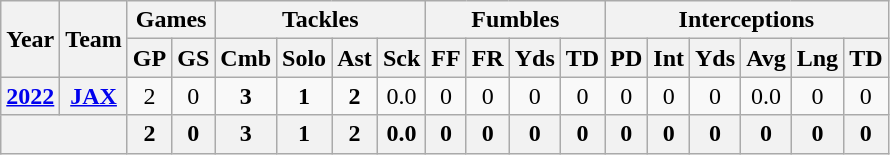<table class="wikitable" style="text-align:center;">
<tr>
<th rowspan="2">Year</th>
<th rowspan="2">Team</th>
<th colspan="2">Games</th>
<th colspan="4">Tackles</th>
<th colspan="4">Fumbles</th>
<th colspan="6">Interceptions</th>
</tr>
<tr>
<th>GP</th>
<th>GS</th>
<th>Cmb</th>
<th>Solo</th>
<th>Ast</th>
<th>Sck</th>
<th>FF</th>
<th>FR</th>
<th>Yds</th>
<th>TD</th>
<th>PD</th>
<th>Int</th>
<th>Yds</th>
<th>Avg</th>
<th>Lng</th>
<th>TD</th>
</tr>
<tr>
<th><a href='#'>2022</a></th>
<th><a href='#'>JAX</a></th>
<td>2</td>
<td>0</td>
<td><strong>3</strong></td>
<td><strong>1</strong></td>
<td><strong>2</strong></td>
<td>0.0</td>
<td>0</td>
<td>0</td>
<td>0</td>
<td>0</td>
<td>0</td>
<td>0</td>
<td>0</td>
<td>0.0</td>
<td>0</td>
<td>0</td>
</tr>
<tr>
<th colspan="2"></th>
<th>2</th>
<th>0</th>
<th>3</th>
<th>1</th>
<th>2</th>
<th>0.0</th>
<th>0</th>
<th>0</th>
<th>0</th>
<th>0</th>
<th>0</th>
<th>0</th>
<th>0</th>
<th>0</th>
<th>0</th>
<th>0</th>
</tr>
</table>
